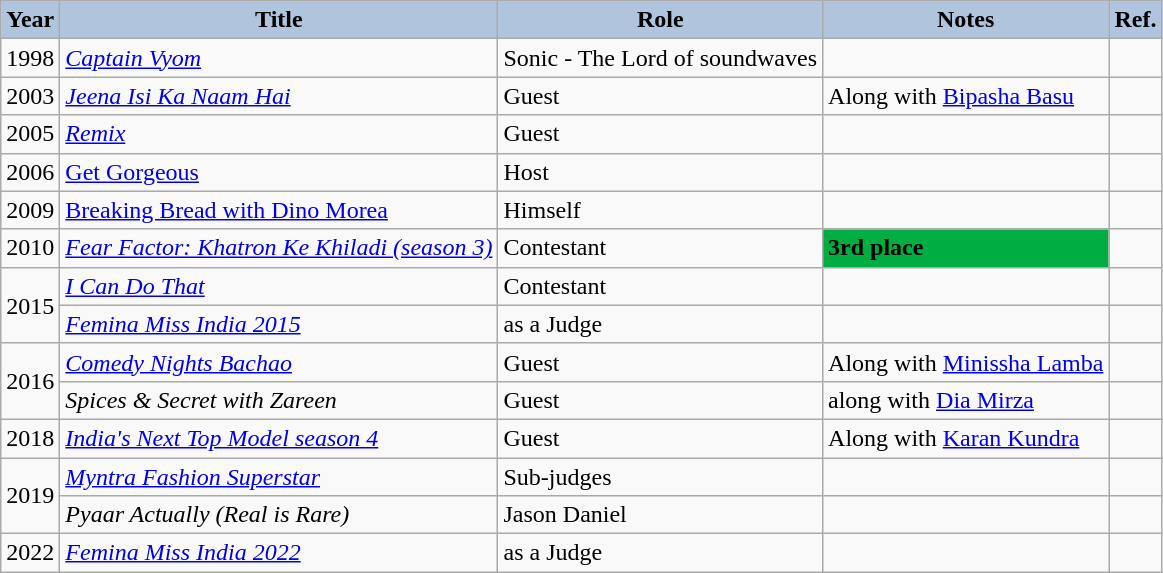<table class="wikitable sortable">
<tr>
<th style="background:#B0C4DE;">Year</th>
<th style="background:#B0C4DE;">Title</th>
<th style="background:#B0C4DE;">Role</th>
<th style="background:#B0C4DE;">Notes</th>
<th style="background:#B0C4DF;">Ref.</th>
</tr>
<tr>
<td>1998</td>
<td><em><a href='#'>Captain Vyom</a></em></td>
<td>Sonic - The Lord of soundwaves</td>
<td></td>
<td></td>
</tr>
<tr>
<td>2003</td>
<td><em><a href='#'>Jeena Isi Ka Naam Hai</a></em></td>
<td>Guest</td>
<td>Along with <a href='#'>Bipasha Basu</a></td>
<td></td>
</tr>
<tr>
<td>2005</td>
<td><em><a href='#'>Remix</a></em></td>
<td>Guest</td>
<td></td>
<td></td>
</tr>
<tr>
<td>2006</td>
<td><a href='#'>Get Gorgeous</a></td>
<td>Host</td>
<td></td>
<td></td>
</tr>
<tr>
<td>2009</td>
<td><a href='#'>Breaking Bread with Dino Morea</a></td>
<td>Himself</td>
<td></td>
<td></td>
</tr>
<tr>
<td>2010</td>
<td><em><a href='#'>Fear Factor: Khatron Ke Khiladi (season 3)</a></em></td>
<td>Contestant</td>
<td style="font-weight:bold; background-color:#00AD43;">3rd place</td>
<td></td>
</tr>
<tr>
<td rowspan="2">2015</td>
<td><em><a href='#'>I Can Do That</a></em></td>
<td>Contestant</td>
<td></td>
<td></td>
</tr>
<tr>
<td><em><a href='#'>Femina Miss India 2015</a></em></td>
<td>as a Judge</td>
<td></td>
<td></td>
</tr>
<tr>
<td rowspan="2">2016</td>
<td><em><a href='#'>Comedy Nights Bachao</a></em></td>
<td>Guest</td>
<td>Along with <a href='#'>Minissha Lamba</a></td>
<td style="text-align:center;"></td>
</tr>
<tr>
<td><em>Spices & Secret with Zareen</em></td>
<td>Guest</td>
<td>along with <a href='#'>Dia Mirza</a></td>
<td></td>
</tr>
<tr>
<td>2018</td>
<td><em><a href='#'>India's Next Top Model season 4</a></em></td>
<td>Guest</td>
<td>Along with <a href='#'>Karan Kundra</a></td>
<td></td>
</tr>
<tr>
<td rowspan="2">2019</td>
<td><em><a href='#'>Myntra Fashion Superstar</a></em></td>
<td>Sub-judges</td>
<td></td>
<td></td>
</tr>
<tr>
<td scope="row"><em>Pyaar Actually (Real is Rare)</em></td>
<td>Jason Daniel</td>
<td></td>
<td></td>
</tr>
<tr>
<td>2022</td>
<td><em><a href='#'>Femina Miss India 2022</a></em></td>
<td>as a Judge</td>
<td></td>
<td></td>
</tr>
</table>
